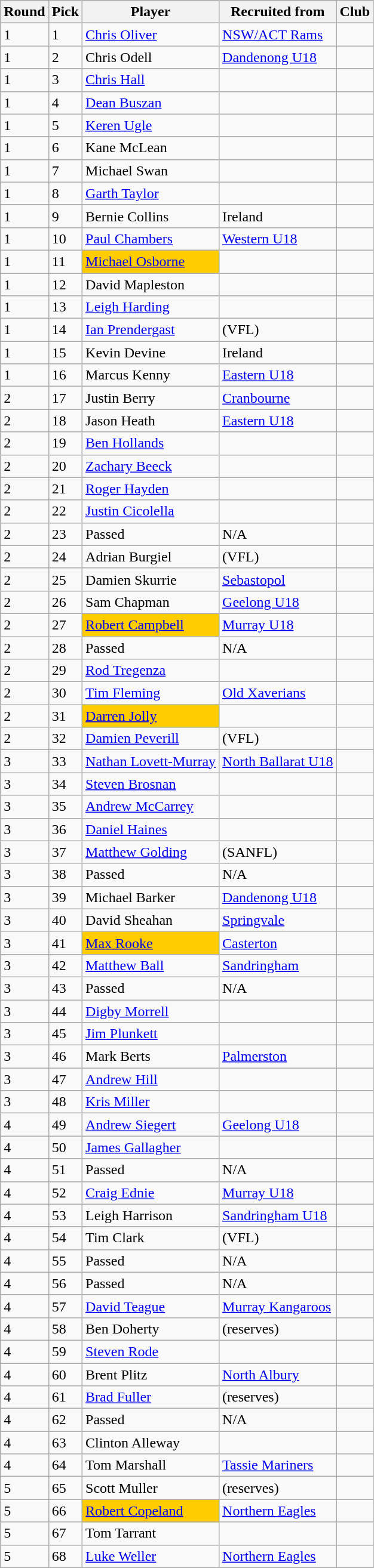<table class="wikitable sortable">
<tr>
<th>Round</th>
<th>Pick</th>
<th>Player</th>
<th>Recruited from</th>
<th>Club</th>
</tr>
<tr>
<td>1</td>
<td>1</td>
<td><a href='#'>Chris Oliver</a></td>
<td><a href='#'>NSW/ACT Rams</a></td>
<td></td>
</tr>
<tr>
<td>1</td>
<td>2</td>
<td>Chris Odell</td>
<td><a href='#'>Dandenong U18</a></td>
<td></td>
</tr>
<tr>
<td>1</td>
<td>3</td>
<td><a href='#'>Chris Hall</a></td>
<td></td>
<td></td>
</tr>
<tr>
<td>1</td>
<td>4</td>
<td><a href='#'>Dean Buszan</a></td>
<td></td>
<td></td>
</tr>
<tr>
<td>1</td>
<td>5</td>
<td><a href='#'>Keren Ugle</a></td>
<td></td>
<td></td>
</tr>
<tr>
<td>1</td>
<td>6</td>
<td>Kane McLean</td>
<td></td>
<td></td>
</tr>
<tr>
<td>1</td>
<td>7</td>
<td>Michael Swan</td>
<td></td>
<td></td>
</tr>
<tr>
<td>1</td>
<td>8</td>
<td><a href='#'>Garth Taylor</a></td>
<td></td>
<td></td>
</tr>
<tr>
<td>1</td>
<td>9</td>
<td>Bernie Collins</td>
<td>Ireland</td>
<td></td>
</tr>
<tr>
<td>1</td>
<td>10</td>
<td><a href='#'>Paul Chambers</a></td>
<td><a href='#'>Western U18</a></td>
<td></td>
</tr>
<tr>
<td>1</td>
<td>11</td>
<td bgcolor="#FFCC00"><a href='#'>Michael Osborne</a></td>
<td></td>
<td></td>
</tr>
<tr>
<td>1</td>
<td>12</td>
<td>David Mapleston</td>
<td></td>
<td></td>
</tr>
<tr>
<td>1</td>
<td>13</td>
<td><a href='#'>Leigh Harding</a></td>
<td></td>
<td></td>
</tr>
<tr>
<td>1</td>
<td>14</td>
<td><a href='#'>Ian Prendergast</a></td>
<td> (VFL)</td>
<td></td>
</tr>
<tr>
<td>1</td>
<td>15</td>
<td>Kevin Devine</td>
<td>Ireland</td>
<td></td>
</tr>
<tr>
<td>1</td>
<td>16</td>
<td>Marcus Kenny</td>
<td><a href='#'>Eastern U18</a></td>
<td></td>
</tr>
<tr>
<td>2</td>
<td>17</td>
<td>Justin Berry</td>
<td><a href='#'>Cranbourne</a></td>
<td></td>
</tr>
<tr>
<td>2</td>
<td>18</td>
<td>Jason Heath</td>
<td><a href='#'>Eastern U18</a></td>
<td></td>
</tr>
<tr>
<td>2</td>
<td>19</td>
<td><a href='#'>Ben Hollands</a></td>
<td></td>
<td></td>
</tr>
<tr>
<td>2</td>
<td>20</td>
<td><a href='#'>Zachary Beeck</a></td>
<td></td>
<td></td>
</tr>
<tr>
<td>2</td>
<td>21</td>
<td><a href='#'>Roger Hayden</a></td>
<td></td>
<td></td>
</tr>
<tr>
<td>2</td>
<td>22</td>
<td><a href='#'>Justin Cicolella</a></td>
<td></td>
<td></td>
</tr>
<tr>
<td>2</td>
<td>23</td>
<td>Passed</td>
<td>N/A</td>
<td></td>
</tr>
<tr>
<td>2</td>
<td>24</td>
<td>Adrian Burgiel</td>
<td> (VFL)</td>
<td></td>
</tr>
<tr>
<td>2</td>
<td>25</td>
<td>Damien Skurrie</td>
<td><a href='#'>Sebastopol</a></td>
<td></td>
</tr>
<tr>
<td>2</td>
<td>26</td>
<td>Sam Chapman</td>
<td><a href='#'>Geelong U18</a></td>
<td></td>
</tr>
<tr>
<td>2</td>
<td>27</td>
<td bgcolor="#FFCC00"><a href='#'>Robert Campbell</a></td>
<td><a href='#'>Murray U18</a></td>
<td></td>
</tr>
<tr>
<td>2</td>
<td>28</td>
<td>Passed</td>
<td>N/A</td>
<td></td>
</tr>
<tr>
<td>2</td>
<td>29</td>
<td><a href='#'>Rod Tregenza</a></td>
<td></td>
<td></td>
</tr>
<tr>
<td>2</td>
<td>30</td>
<td><a href='#'>Tim Fleming</a></td>
<td><a href='#'>Old Xaverians</a></td>
<td></td>
</tr>
<tr>
<td>2</td>
<td>31</td>
<td bgcolor="#FFCC00"><a href='#'>Darren Jolly</a></td>
<td></td>
<td></td>
</tr>
<tr>
<td>2</td>
<td>32</td>
<td><a href='#'>Damien Peverill</a></td>
<td> (VFL)</td>
<td></td>
</tr>
<tr>
<td>3</td>
<td>33</td>
<td><a href='#'>Nathan Lovett-Murray</a></td>
<td><a href='#'>North Ballarat U18</a></td>
<td></td>
</tr>
<tr>
<td>3</td>
<td>34</td>
<td><a href='#'>Steven Brosnan</a></td>
<td></td>
<td></td>
</tr>
<tr>
<td>3</td>
<td>35</td>
<td><a href='#'>Andrew McCarrey</a></td>
<td></td>
<td></td>
</tr>
<tr>
<td>3</td>
<td>36</td>
<td><a href='#'>Daniel Haines</a></td>
<td></td>
<td></td>
</tr>
<tr>
<td>3</td>
<td>37</td>
<td><a href='#'>Matthew Golding</a></td>
<td> (SANFL)</td>
<td></td>
</tr>
<tr>
<td>3</td>
<td>38</td>
<td>Passed</td>
<td>N/A</td>
<td></td>
</tr>
<tr>
<td>3</td>
<td>39</td>
<td>Michael Barker</td>
<td><a href='#'>Dandenong U18</a></td>
<td></td>
</tr>
<tr>
<td>3</td>
<td>40</td>
<td>David Sheahan</td>
<td><a href='#'>Springvale</a></td>
<td></td>
</tr>
<tr>
<td>3</td>
<td>41</td>
<td bgcolor="#FFCC00"><a href='#'>Max Rooke</a></td>
<td><a href='#'>Casterton</a></td>
<td></td>
</tr>
<tr>
<td>3</td>
<td>42</td>
<td><a href='#'>Matthew Ball</a></td>
<td><a href='#'>Sandringham</a></td>
<td></td>
</tr>
<tr>
<td>3</td>
<td>43</td>
<td>Passed</td>
<td>N/A</td>
<td></td>
</tr>
<tr>
<td>3</td>
<td>44</td>
<td><a href='#'>Digby Morrell</a></td>
<td></td>
<td></td>
</tr>
<tr>
<td>3</td>
<td>45</td>
<td><a href='#'>Jim Plunkett</a></td>
<td></td>
<td></td>
</tr>
<tr>
<td>3</td>
<td>46</td>
<td>Mark Berts</td>
<td><a href='#'>Palmerston</a></td>
<td></td>
</tr>
<tr>
<td>3</td>
<td>47</td>
<td><a href='#'>Andrew Hill</a></td>
<td></td>
<td></td>
</tr>
<tr>
<td>3</td>
<td>48</td>
<td><a href='#'>Kris Miller</a></td>
<td></td>
<td></td>
</tr>
<tr>
<td>4</td>
<td>49</td>
<td><a href='#'>Andrew Siegert</a></td>
<td><a href='#'>Geelong U18</a></td>
<td></td>
</tr>
<tr>
<td>4</td>
<td>50</td>
<td><a href='#'>James Gallagher</a></td>
<td></td>
<td></td>
</tr>
<tr>
<td>4</td>
<td>51</td>
<td>Passed</td>
<td>N/A</td>
<td></td>
</tr>
<tr>
<td>4</td>
<td>52</td>
<td><a href='#'>Craig Ednie</a></td>
<td><a href='#'>Murray U18</a></td>
<td></td>
</tr>
<tr>
<td>4</td>
<td>53</td>
<td>Leigh Harrison</td>
<td><a href='#'>Sandringham U18</a></td>
<td></td>
</tr>
<tr>
<td>4</td>
<td>54</td>
<td>Tim Clark</td>
<td> (VFL)</td>
<td></td>
</tr>
<tr>
<td>4</td>
<td>55</td>
<td>Passed</td>
<td>N/A</td>
<td></td>
</tr>
<tr>
<td>4</td>
<td>56</td>
<td>Passed</td>
<td>N/A</td>
<td></td>
</tr>
<tr>
<td>4</td>
<td>57</td>
<td><a href='#'>David Teague</a></td>
<td><a href='#'>Murray Kangaroos</a></td>
<td></td>
</tr>
<tr>
<td>4</td>
<td>58</td>
<td>Ben Doherty</td>
<td> (reserves)</td>
<td></td>
</tr>
<tr>
<td>4</td>
<td>59</td>
<td><a href='#'>Steven Rode</a></td>
<td></td>
<td></td>
</tr>
<tr>
<td>4</td>
<td>60</td>
<td>Brent Plitz</td>
<td><a href='#'>North Albury</a></td>
<td></td>
</tr>
<tr>
<td>4</td>
<td>61</td>
<td><a href='#'>Brad Fuller</a></td>
<td> (reserves)</td>
<td></td>
</tr>
<tr>
<td>4</td>
<td>62</td>
<td>Passed</td>
<td>N/A</td>
<td></td>
</tr>
<tr>
<td>4</td>
<td>63</td>
<td>Clinton Alleway</td>
<td></td>
<td></td>
</tr>
<tr>
<td>4</td>
<td>64</td>
<td>Tom Marshall</td>
<td><a href='#'>Tassie Mariners</a></td>
<td></td>
</tr>
<tr>
<td>5</td>
<td>65</td>
<td>Scott Muller</td>
<td> (reserves)</td>
<td></td>
</tr>
<tr>
<td>5</td>
<td>66</td>
<td bgcolor="#FFCC00"><a href='#'>Robert Copeland</a></td>
<td><a href='#'>Northern Eagles</a></td>
<td></td>
</tr>
<tr>
<td>5</td>
<td>67</td>
<td>Tom Tarrant</td>
<td></td>
<td></td>
</tr>
<tr>
<td>5</td>
<td>68</td>
<td><a href='#'>Luke Weller</a></td>
<td><a href='#'>Northern Eagles</a></td>
<td></td>
</tr>
</table>
